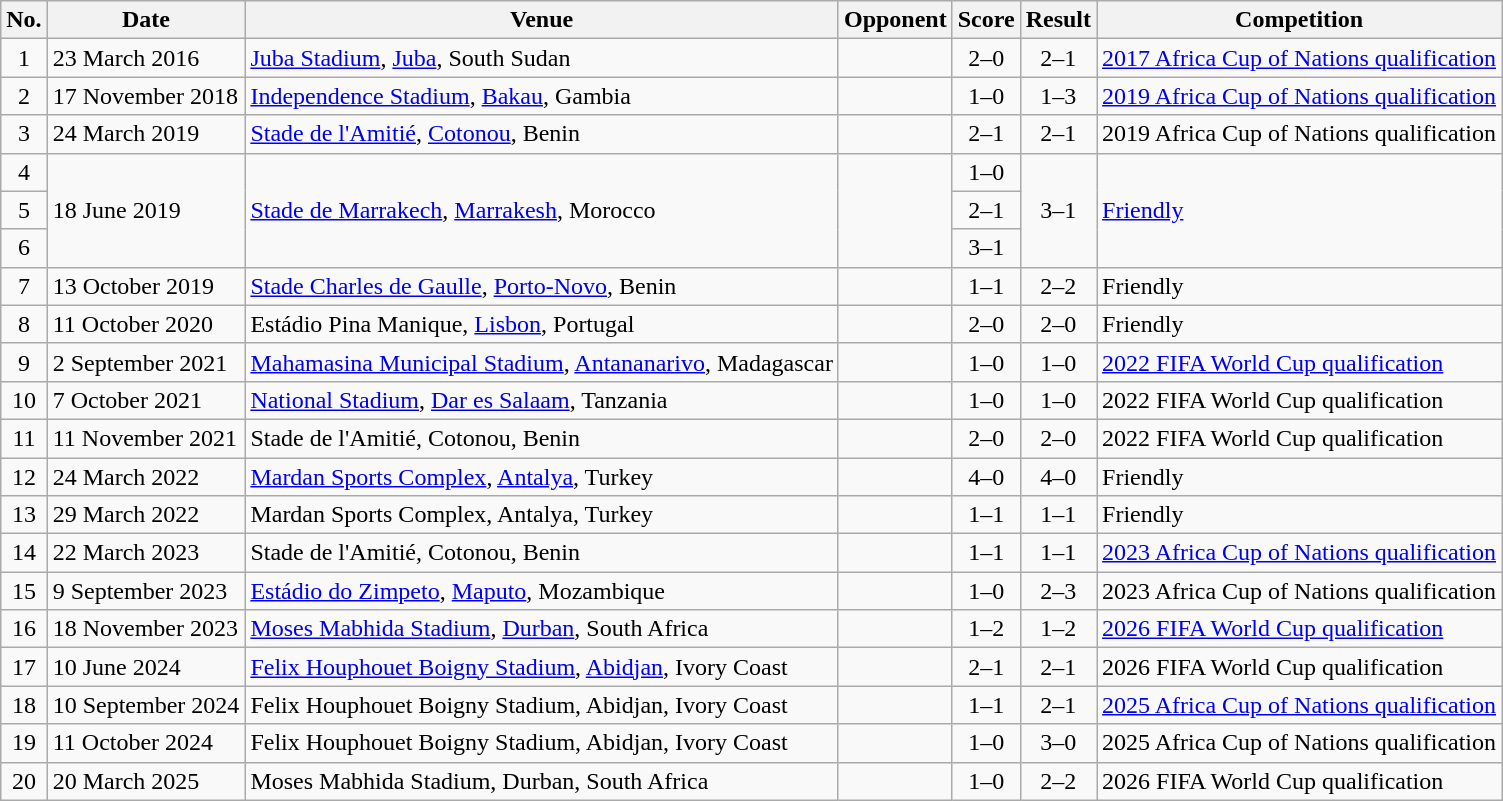<table class="wikitable sortable">
<tr>
<th scope="col">No.</th>
<th scope="col">Date</th>
<th scope="col">Venue</th>
<th scope="col">Opponent</th>
<th scope="col">Score</th>
<th scope="col">Result</th>
<th scope="col">Competition</th>
</tr>
<tr>
<td align="center">1</td>
<td>23 March 2016</td>
<td><a href='#'>Juba Stadium</a>, <a href='#'>Juba</a>, South Sudan</td>
<td></td>
<td align="center">2–0</td>
<td align="center">2–1</td>
<td><a href='#'>2017 Africa Cup of Nations qualification</a></td>
</tr>
<tr>
<td align="center">2</td>
<td>17 November 2018</td>
<td><a href='#'>Independence Stadium</a>, <a href='#'>Bakau</a>, Gambia</td>
<td></td>
<td align="center">1–0</td>
<td align="center">1–3</td>
<td><a href='#'>2019 Africa Cup of Nations qualification</a></td>
</tr>
<tr>
<td align="center">3</td>
<td>24 March 2019</td>
<td><a href='#'>Stade de l'Amitié</a>, <a href='#'>Cotonou</a>, Benin</td>
<td></td>
<td align="center">2–1</td>
<td align="center">2–1</td>
<td>2019 Africa Cup of Nations qualification</td>
</tr>
<tr>
<td align="center">4</td>
<td rowspan="3">18 June 2019</td>
<td rowspan="3"><a href='#'>Stade de Marrakech</a>, <a href='#'>Marrakesh</a>, Morocco</td>
<td rowspan="3"></td>
<td align="center">1–0</td>
<td rowspan="3" style="text-align:center">3–1</td>
<td rowspan="3"><a href='#'>Friendly</a></td>
</tr>
<tr>
<td align="center">5</td>
<td align="center">2–1</td>
</tr>
<tr>
<td align="center">6</td>
<td align="center">3–1</td>
</tr>
<tr>
<td align="center">7</td>
<td>13 October 2019</td>
<td><a href='#'>Stade Charles de Gaulle</a>, <a href='#'>Porto-Novo</a>, Benin</td>
<td></td>
<td align="center">1–1</td>
<td align="center">2–2</td>
<td>Friendly</td>
</tr>
<tr>
<td align="center">8</td>
<td>11 October 2020</td>
<td>Estádio Pina Manique, <a href='#'>Lisbon</a>, Portugal</td>
<td></td>
<td align="center">2–0</td>
<td align="center">2–0</td>
<td>Friendly</td>
</tr>
<tr>
<td align="center">9</td>
<td>2 September 2021</td>
<td><a href='#'>Mahamasina Municipal Stadium</a>, <a href='#'>Antananarivo</a>, Madagascar</td>
<td></td>
<td align="center">1–0</td>
<td align="center">1–0</td>
<td><a href='#'>2022 FIFA World Cup qualification</a></td>
</tr>
<tr>
<td align="center">10</td>
<td>7 October 2021</td>
<td><a href='#'>National Stadium</a>, <a href='#'>Dar es Salaam</a>, Tanzania</td>
<td></td>
<td align="center">1–0</td>
<td align="center">1–0</td>
<td>2022 FIFA World Cup qualification</td>
</tr>
<tr>
<td align="center">11</td>
<td>11 November 2021</td>
<td>Stade de l'Amitié, Cotonou, Benin</td>
<td></td>
<td align="center">2–0</td>
<td align="center">2–0</td>
<td>2022 FIFA World Cup qualification</td>
</tr>
<tr>
<td align="center">12</td>
<td>24 March 2022</td>
<td><a href='#'>Mardan Sports Complex</a>, <a href='#'>Antalya</a>, Turkey</td>
<td></td>
<td align="center">4–0</td>
<td align="center">4–0</td>
<td>Friendly</td>
</tr>
<tr>
<td align="center">13</td>
<td>29 March 2022</td>
<td>Mardan Sports Complex, Antalya, Turkey</td>
<td></td>
<td align="center">1–1</td>
<td align="center">1–1</td>
<td>Friendly</td>
</tr>
<tr>
<td align="center">14</td>
<td>22 March 2023</td>
<td>Stade de l'Amitié, Cotonou, Benin</td>
<td></td>
<td align="center">1–1</td>
<td align="center">1–1</td>
<td><a href='#'>2023 Africa Cup of Nations qualification</a></td>
</tr>
<tr>
<td align="center">15</td>
<td>9 September 2023</td>
<td><a href='#'>Estádio do Zimpeto</a>, <a href='#'>Maputo</a>, Mozambique</td>
<td></td>
<td align="center">1–0</td>
<td align="center">2–3</td>
<td>2023 Africa Cup of Nations qualification</td>
</tr>
<tr>
<td align="center">16</td>
<td>18 November 2023</td>
<td><a href='#'>Moses Mabhida Stadium</a>, <a href='#'>Durban</a>, South Africa</td>
<td></td>
<td align="center">1–2</td>
<td align="center">1–2</td>
<td><a href='#'>2026 FIFA World Cup qualification</a></td>
</tr>
<tr>
<td align="center">17</td>
<td>10 June 2024</td>
<td><a href='#'>Felix Houphouet Boigny Stadium</a>, <a href='#'>Abidjan</a>, Ivory Coast</td>
<td></td>
<td align="center">2–1</td>
<td align="center">2–1</td>
<td>2026 FIFA World Cup qualification</td>
</tr>
<tr>
<td align="center">18</td>
<td>10 September 2024</td>
<td>Felix Houphouet Boigny Stadium, Abidjan, Ivory Coast</td>
<td></td>
<td align="center">1–1</td>
<td align="center">2–1</td>
<td><a href='#'>2025 Africa Cup of Nations qualification</a></td>
</tr>
<tr>
<td align="center">19</td>
<td>11 October 2024</td>
<td>Felix Houphouet Boigny Stadium, Abidjan, Ivory Coast</td>
<td></td>
<td align="center">1–0</td>
<td align="center">3–0</td>
<td>2025 Africa Cup of Nations qualification</td>
</tr>
<tr>
<td align="center">20</td>
<td>20 March 2025</td>
<td>Moses Mabhida Stadium, Durban, South Africa</td>
<td></td>
<td align="center">1–0</td>
<td align="center">2–2</td>
<td>2026 FIFA World Cup qualification</td>
</tr>
</table>
